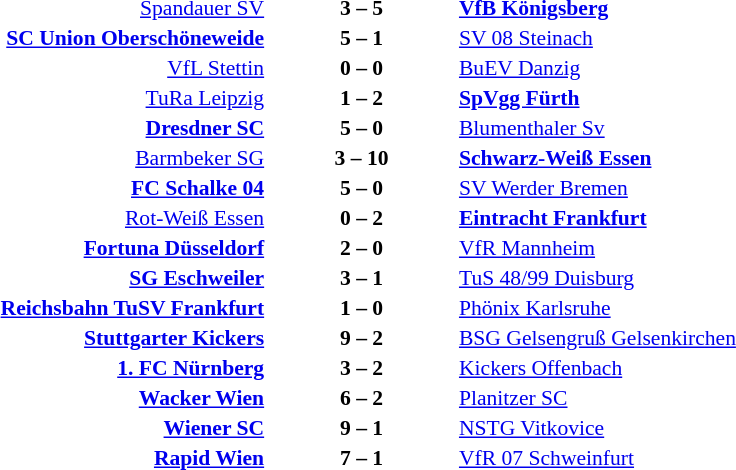<table width=100% cellspacing=1>
<tr>
<th width=25%></th>
<th width=10%></th>
<th width=25%></th>
<th></th>
</tr>
<tr style=font-size:90%>
<td align=right><a href='#'>Spandauer SV</a></td>
<td align=center><strong>3 – 5</strong></td>
<td><strong><a href='#'>VfB Königsberg</a></strong></td>
</tr>
<tr style=font-size:90%>
<td align=right><strong><a href='#'>SC Union Oberschöneweide</a></strong></td>
<td align=center><strong>5 – 1</strong></td>
<td><a href='#'>SV 08 Steinach</a></td>
</tr>
<tr style=font-size:90%>
<td align=right><a href='#'>VfL Stettin</a></td>
<td align=center><strong>0 – 0</strong></td>
<td><a href='#'>BuEV Danzig</a></td>
</tr>
<tr style=font-size:90%>
<td align=right><a href='#'>TuRa Leipzig</a></td>
<td align=center><strong>1 – 2</strong></td>
<td><strong><a href='#'>SpVgg Fürth</a></strong></td>
</tr>
<tr style=font-size:90%>
<td align=right><strong><a href='#'>Dresdner SC</a></strong></td>
<td align=center><strong>5 – 0</strong></td>
<td><a href='#'>Blumenthaler Sv</a></td>
</tr>
<tr style=font-size:90%>
<td align=right><a href='#'>Barmbeker SG</a></td>
<td align=center><strong>3 – 10</strong></td>
<td><strong><a href='#'>Schwarz-Weiß Essen</a></strong></td>
</tr>
<tr style=font-size:90%>
<td align=right><strong><a href='#'>FC Schalke 04</a></strong></td>
<td align=center><strong>5 – 0</strong></td>
<td><a href='#'>SV Werder Bremen</a></td>
</tr>
<tr style=font-size:90%>
<td align=right><a href='#'>Rot-Weiß Essen</a></td>
<td align=center><strong>0 – 2</strong></td>
<td><strong><a href='#'>Eintracht Frankfurt</a></strong></td>
</tr>
<tr style=font-size:90%>
<td align=right><strong><a href='#'>Fortuna Düsseldorf</a></strong></td>
<td align=center><strong>2 – 0</strong></td>
<td><a href='#'>VfR Mannheim</a></td>
</tr>
<tr style=font-size:90%>
<td align=right><strong><a href='#'>SG Eschweiler</a></strong></td>
<td align=center><strong>3 – 1</strong></td>
<td><a href='#'>TuS 48/99 Duisburg</a></td>
</tr>
<tr style=font-size:90%>
<td align=right><strong><a href='#'>Reichsbahn TuSV Frankfurt</a></strong></td>
<td align=center><strong>1 – 0</strong></td>
<td><a href='#'>Phönix Karlsruhe</a></td>
</tr>
<tr style=font-size:90%>
<td align=right><strong><a href='#'>Stuttgarter Kickers</a></strong></td>
<td align=center><strong>9 – 2</strong></td>
<td><a href='#'>BSG Gelsengruß Gelsenkirchen</a></td>
</tr>
<tr style=font-size:90%>
<td align=right><strong><a href='#'>1. FC Nürnberg</a></strong></td>
<td align=center><strong>3 – 2</strong></td>
<td><a href='#'>Kickers Offenbach</a></td>
</tr>
<tr style=font-size:90%>
<td align=right><strong><a href='#'>Wacker Wien</a></strong></td>
<td align=center><strong>6 – 2</strong></td>
<td><a href='#'>Planitzer SC</a></td>
</tr>
<tr style=font-size:90%>
<td align=right><strong><a href='#'>Wiener SC</a></strong></td>
<td align=center><strong>9 – 1</strong></td>
<td><a href='#'>NSTG Vitkovice</a></td>
</tr>
<tr style=font-size:90%>
<td align=right><strong><a href='#'>Rapid Wien</a></strong></td>
<td align=center><strong>7 – 1</strong></td>
<td><a href='#'>VfR 07 Schweinfurt</a></td>
</tr>
</table>
